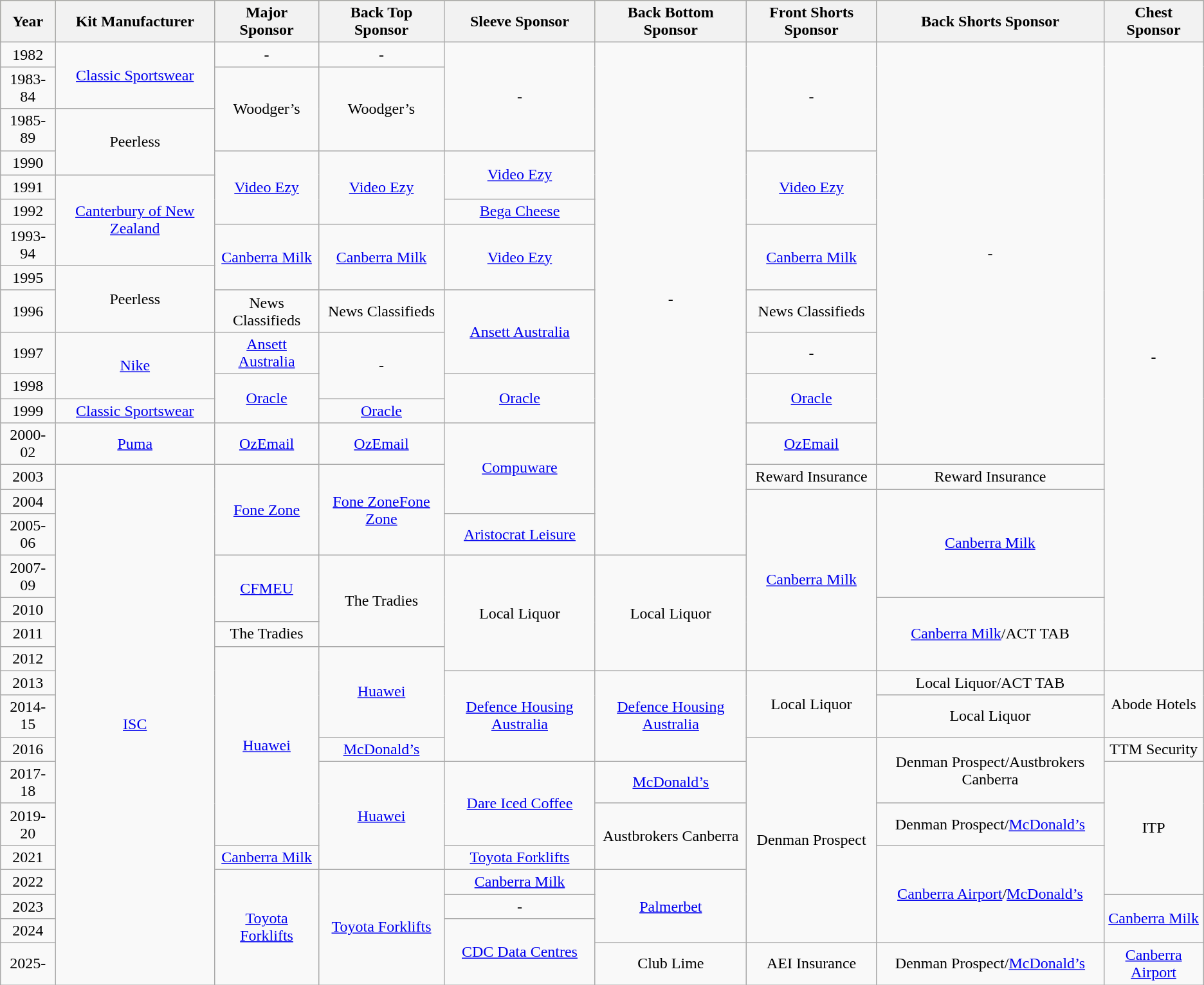<table class="wikitable sortable" style="text-align:center">
<tr style="background:#bdb76b;">
<th>Year</th>
<th>Kit Manufacturer</th>
<th>Major Sponsor</th>
<th>Back Top Sponsor</th>
<th>Sleeve Sponsor</th>
<th>Back Bottom Sponsor</th>
<th>Front Shorts Sponsor</th>
<th>Back Shorts Sponsor</th>
<th>Chest Sponsor</th>
</tr>
<tr>
<td>1982</td>
<td rowspan="2"><a href='#'>Classic Sportswear</a></td>
<td>-</td>
<td>-</td>
<td rowspan="3">-</td>
<td rowspan="16">-</td>
<td rowspan="3">-</td>
<td rowspan="13">-</td>
<td rowspan="20">-</td>
</tr>
<tr>
<td>1983-84</td>
<td rowspan="2">Woodger’s</td>
<td rowspan="2">Woodger’s</td>
</tr>
<tr>
<td>1985-89</td>
<td rowspan="2">Peerless</td>
</tr>
<tr>
<td>1990</td>
<td rowspan="3"><a href='#'>Video Ezy</a></td>
<td rowspan="3"><a href='#'>Video Ezy</a></td>
<td rowspan="2"><a href='#'>Video Ezy</a></td>
<td rowspan="3"><a href='#'>Video Ezy</a></td>
</tr>
<tr>
<td>1991</td>
<td rowspan="3"><a href='#'>Canterbury of New Zealand</a></td>
</tr>
<tr>
<td>1992</td>
<td><a href='#'>Bega Cheese</a></td>
</tr>
<tr>
<td>1993-94</td>
<td rowspan="2"><a href='#'>Canberra Milk</a></td>
<td rowspan="2"><a href='#'>Canberra Milk</a></td>
<td rowspan="2"><a href='#'>Video Ezy</a></td>
<td rowspan="2"><a href='#'>Canberra Milk</a></td>
</tr>
<tr>
<td>1995</td>
<td rowspan="2">Peerless</td>
</tr>
<tr>
<td>1996</td>
<td>News Classifieds</td>
<td>News Classifieds</td>
<td rowspan="2"><a href='#'>Ansett Australia</a></td>
<td>News Classifieds</td>
</tr>
<tr>
<td>1997</td>
<td rowspan="2"><a href='#'>Nike</a></td>
<td><a href='#'>Ansett Australia</a></td>
<td rowspan="2">-</td>
<td>-</td>
</tr>
<tr>
<td>1998</td>
<td rowspan="2"><a href='#'>Oracle</a></td>
<td rowspan="2"><a href='#'>Oracle</a></td>
<td rowspan="2"><a href='#'>Oracle</a></td>
</tr>
<tr>
<td>1999</td>
<td><a href='#'>Classic Sportswear</a></td>
<td><a href='#'>Oracle</a></td>
</tr>
<tr>
<td>2000-02</td>
<td><a href='#'>Puma</a></td>
<td><a href='#'>OzEmail</a></td>
<td><a href='#'>OzEmail</a></td>
<td rowspan="3"><a href='#'>Compuware</a></td>
<td><a href='#'>OzEmail</a></td>
</tr>
<tr>
<td>2003</td>
<td rowspan="17"><a href='#'>ISC</a></td>
<td rowspan="3"><a href='#'>Fone Zone</a></td>
<td rowspan="3"><a href='#'>Fone ZoneFone Zone</a></td>
<td>Reward Insurance</td>
<td>Reward Insurance</td>
</tr>
<tr>
<td>2004</td>
<td rowspan="6"><a href='#'>Canberra Milk</a></td>
<td rowspan="3"><a href='#'>Canberra Milk</a></td>
</tr>
<tr>
<td>2005-06</td>
<td><a href='#'>Aristocrat Leisure</a></td>
</tr>
<tr>
<td>2007-09</td>
<td rowspan="2"><a href='#'>CFMEU</a></td>
<td rowspan="3">The Tradies</td>
<td rowspan="4">Local Liquor</td>
<td rowspan="4">Local Liquor</td>
</tr>
<tr>
<td>2010</td>
<td rowspan="3"><a href='#'>Canberra Milk</a>/ACT TAB</td>
</tr>
<tr>
<td>2011</td>
<td>The Tradies</td>
</tr>
<tr>
<td>2012</td>
<td rowspan="6"><a href='#'>Huawei</a></td>
<td rowspan="3"><a href='#'>Huawei</a></td>
</tr>
<tr>
<td>2013</td>
<td rowspan="3"><a href='#'>Defence Housing Australia</a></td>
<td rowspan="3"><a href='#'>Defence Housing Australia</a></td>
<td rowspan="2">Local Liquor</td>
<td>Local Liquor/ACT TAB</td>
<td rowspan="2">Abode Hotels</td>
</tr>
<tr>
<td>2014-15</td>
<td>Local Liquor</td>
</tr>
<tr>
<td>2016</td>
<td><a href='#'>McDonald’s</a></td>
<td rowspan="7">Denman Prospect</td>
<td rowspan="2">Denman Prospect/Austbrokers Canberra</td>
<td>TTM Security</td>
</tr>
<tr>
<td>2017-18</td>
<td rowspan="3"><a href='#'>Huawei</a></td>
<td rowspan="2"><a href='#'>Dare Iced Coffee</a></td>
<td><a href='#'>McDonald’s</a></td>
<td rowspan="4">ITP</td>
</tr>
<tr>
<td>2019-20</td>
<td rowspan="2">Austbrokers Canberra</td>
<td>Denman Prospect/<a href='#'>McDonald’s</a></td>
</tr>
<tr>
<td>2021</td>
<td><a href='#'>Canberra Milk</a></td>
<td><a href='#'>Toyota Forklifts</a></td>
<td rowspan="4"><a href='#'>Canberra Airport</a>/<a href='#'>McDonald’s</a></td>
</tr>
<tr>
<td>2022</td>
<td rowspan="4"><a href='#'>Toyota Forklifts</a></td>
<td rowspan="4"><a href='#'>Toyota Forklifts</a></td>
<td><a href='#'>Canberra Milk</a></td>
<td rowspan="3"><a href='#'>Palmerbet</a></td>
</tr>
<tr>
<td>2023</td>
<td>-</td>
<td rowspan="2"><a href='#'>Canberra Milk</a></td>
</tr>
<tr>
<td>2024</td>
<td rowspan="2"><a href='#'>CDC Data Centres</a></td>
</tr>
<tr>
<td>2025-</td>
<td>Club Lime</td>
<td>AEI Insurance</td>
<td>Denman Prospect/<a href='#'>McDonald’s</a></td>
<td><a href='#'>Canberra Airport</a></td>
</tr>
</table>
